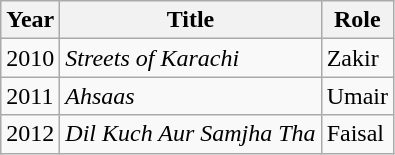<table class="wikitable sortable plainrowheaders">
<tr style="text-align:center;">
<th scope="col">Year</th>
<th scope="col">Title</th>
<th scope="col">Role</th>
</tr>
<tr>
<td>2010</td>
<td><em>Streets of Karachi</em></td>
<td>Zakir</td>
</tr>
<tr>
<td>2011</td>
<td><em>Ahsaas</em></td>
<td>Umair</td>
</tr>
<tr>
<td>2012</td>
<td><em>Dil Kuch Aur Samjha Tha</em></td>
<td>Faisal</td>
</tr>
</table>
